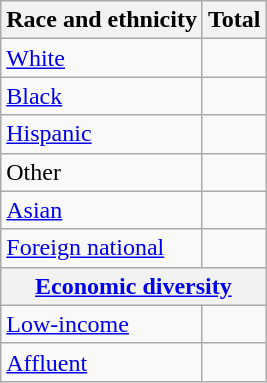<table class="wikitable floatright sortable collapsible"; text-align:right; font-size:80%;">
<tr>
<th>Race and ethnicity</th>
<th colspan="2" data-sort-type=number>Total</th>
</tr>
<tr>
<td><a href='#'>White</a></td>
<td align=right></td>
</tr>
<tr>
<td><a href='#'>Black</a></td>
<td align=right></td>
</tr>
<tr>
<td><a href='#'>Hispanic</a></td>
<td align=right></td>
</tr>
<tr>
<td>Other</td>
<td align=right></td>
</tr>
<tr>
<td><a href='#'>Asian</a></td>
<td align=right></td>
</tr>
<tr>
<td><a href='#'>Foreign national</a></td>
<td align=right></td>
</tr>
<tr>
<th colspan="3" data-sort-type="number"><a href='#'>Economic diversity</a></th>
</tr>
<tr>
<td><a href='#'>Low-income</a></td>
<td align=right></td>
</tr>
<tr>
<td><a href='#'>Affluent</a></td>
<td align=right></td>
</tr>
</table>
